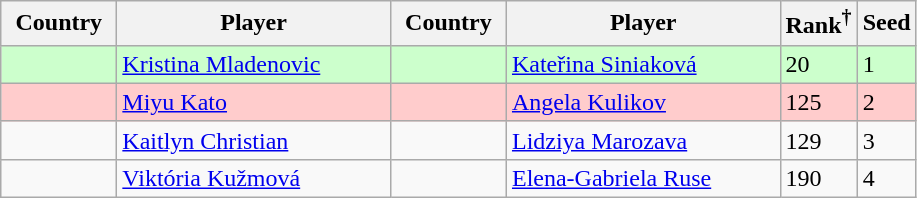<table class="sortable wikitable">
<tr>
<th width="70">Country</th>
<th width="175">Player</th>
<th width="70">Country</th>
<th width="175">Player</th>
<th>Rank<sup>†</sup></th>
<th>Seed</th>
</tr>
<tr style="background:#cfc;">
<td></td>
<td><a href='#'>Kristina Mladenovic</a></td>
<td></td>
<td><a href='#'>Kateřina Siniaková</a></td>
<td>20</td>
<td>1</td>
</tr>
<tr style="background:#fcc;">
<td></td>
<td><a href='#'>Miyu Kato</a></td>
<td></td>
<td><a href='#'>Angela Kulikov</a></td>
<td>125</td>
<td>2</td>
</tr>
<tr>
<td></td>
<td><a href='#'>Kaitlyn Christian</a></td>
<td></td>
<td><a href='#'>Lidziya Marozava</a></td>
<td>129</td>
<td>3</td>
</tr>
<tr>
<td></td>
<td><a href='#'>Viktória Kužmová</a></td>
<td></td>
<td><a href='#'>Elena-Gabriela Ruse</a></td>
<td>190</td>
<td>4</td>
</tr>
</table>
